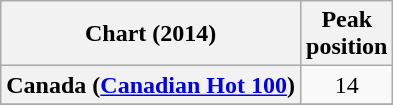<table class="wikitable sortable plainrowheaders" style="text-align:center;">
<tr>
<th>Chart (2014)</th>
<th>Peak <br> position</th>
</tr>
<tr>
<th scope="row">Canada (<a href='#'>Canadian Hot 100</a>)</th>
<td>14</td>
</tr>
<tr>
</tr>
<tr>
</tr>
<tr>
</tr>
<tr>
</tr>
</table>
